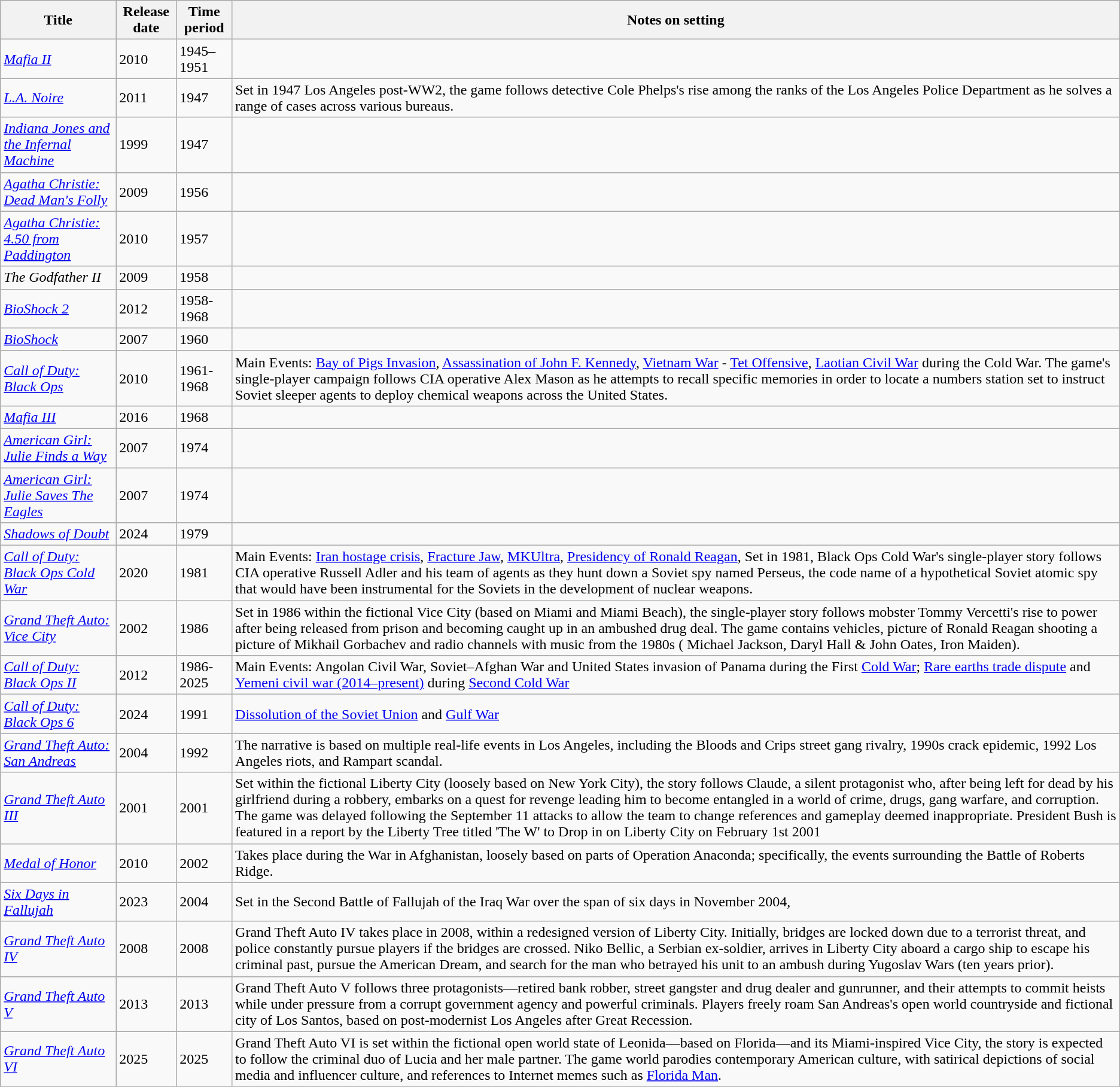<table class="wikitable sortable">
<tr>
<th scope="col">Title</th>
<th scope="col">Release date</th>
<th scope="col">Time period</th>
<th scope="col" class="unsortable">Notes on setting</th>
</tr>
<tr>
<td><em><a href='#'>Mafia II</a></em></td>
<td>2010</td>
<td>1945–1951</td>
<td></td>
</tr>
<tr>
<td><em><a href='#'>L.A. Noire </a></em></td>
<td>2011</td>
<td>1947</td>
<td>Set in 1947 Los Angeles post-WW2, the game follows detective Cole Phelps's rise among the ranks of the Los Angeles Police Department as he solves a range of cases across various bureaus.</td>
</tr>
<tr>
<td><em><a href='#'>Indiana Jones and the Infernal Machine</a></em></td>
<td>1999</td>
<td>1947</td>
<td></td>
</tr>
<tr>
<td><em><a href='#'> Agatha Christie: Dead Man's Folly</a></em></td>
<td>2009</td>
<td>1956</td>
<td></td>
</tr>
<tr>
<td><em><a href='#'> Agatha Christie: 4.50 from Paddington</a></em></td>
<td>2010</td>
<td>1957</td>
<td></td>
</tr>
<tr>
<td><em>The Godfather</em> <em>II</em></td>
<td>2009</td>
<td>1958</td>
<td></td>
</tr>
<tr>
<td><em><a href='#'>BioShock 2</a></em></td>
<td>2012</td>
<td>1958-1968</td>
<td></td>
</tr>
<tr>
<td><em><a href='#'>BioShock</a></em></td>
<td>2007</td>
<td>1960</td>
<td></td>
</tr>
<tr>
<td><em><a href='#'>Call of Duty: Black Ops</a></em></td>
<td>2010</td>
<td>1961-1968</td>
<td>Main Events: <a href='#'>Bay of Pigs Invasion</a>, <a href='#'>Assassination of John F. Kennedy</a>, <a href='#'>Vietnam War</a> - <a href='#'>Tet Offensive</a>, <a href='#'>Laotian Civil War</a>  during the Cold War. The game's single-player campaign follows CIA operative Alex Mason as he attempts to recall specific memories in order to locate a numbers station set to instruct Soviet sleeper agents to deploy chemical weapons across the United States.</td>
</tr>
<tr>
<td><em><a href='#'>Mafia III</a></em></td>
<td>2016</td>
<td>1968</td>
<td></td>
</tr>
<tr>
<td><em><a href='#'> American Girl: Julie Finds a Way</a></em></td>
<td>2007</td>
<td>1974</td>
<td></td>
</tr>
<tr>
<td><em><a href='#'> American Girl: Julie Saves The Eagles</a></em></td>
<td>2007</td>
<td>1974</td>
<td></td>
</tr>
<tr>
<td><em><a href='#'>Shadows of Doubt</a></em></td>
<td>2024</td>
<td>1979</td>
<td></td>
</tr>
<tr>
<td><em><a href='#'>Call of Duty: Black Ops Cold War</a></em></td>
<td>2020</td>
<td>1981</td>
<td>Main Events: <a href='#'>Iran hostage crisis</a>, <a href='#'>Fracture Jaw</a>, <a href='#'>MKUltra</a>, <a href='#'>Presidency of Ronald Reagan</a>,    Set in 1981, Black Ops Cold War's single-player story follows CIA operative Russell Adler and his team of agents as they hunt down a Soviet spy named Perseus, the code name of a hypothetical Soviet atomic spy that would have been instrumental for the Soviets in the development of nuclear weapons.</td>
</tr>
<tr>
<td><em><a href='#'>Grand Theft Auto: Vice City </a></em></td>
<td>2002</td>
<td>1986</td>
<td>Set in 1986 within the fictional Vice City (based on Miami and Miami Beach), the single-player story follows mobster Tommy Vercetti's rise to power after being released from prison and becoming caught up in an ambushed drug deal. The game contains vehicles, picture of Ronald Reagan shooting a picture of Mikhail Gorbachev  and radio channels with music from the 1980s ( Michael Jackson, Daryl Hall & John Oates, Iron Maiden).</td>
</tr>
<tr>
<td><em><a href='#'>Call of Duty: Black Ops II</a></em></td>
<td>2012</td>
<td>1986-2025</td>
<td>Main Events: Angolan Civil War, Soviet–Afghan War and United States invasion of Panama during the First <a href='#'>Cold War</a>; <a href='#'>Rare earths trade dispute</a> and <a href='#'>Yemeni civil war (2014–present)</a> during <a href='#'>Second Cold War</a></td>
</tr>
<tr>
<td><em><a href='#'>Call of Duty: Black Ops 6</a></em></td>
<td>2024</td>
<td>1991</td>
<td><a href='#'>Dissolution of the Soviet Union</a> and <a href='#'>Gulf War</a></td>
</tr>
<tr>
<td><em><a href='#'>Grand Theft Auto: San Andreas </a></em></td>
<td>2004</td>
<td>1992</td>
<td>The narrative is based on multiple real-life events in Los Angeles, including the Bloods and Crips street gang rivalry, 1990s crack epidemic, 1992 Los Angeles riots, and Rampart scandal.</td>
</tr>
<tr>
<td><em><a href='#'>Grand Theft Auto III </a></em></td>
<td>2001</td>
<td>2001</td>
<td>Set within the fictional Liberty City (loosely based on New York City), the story follows Claude, a silent protagonist who, after being left for dead by his girlfriend during a robbery, embarks on a quest for revenge leading him to become entangled in a world of crime, drugs, gang warfare, and corruption. The game was delayed following the September 11 attacks to allow the team to change references and gameplay deemed inappropriate. President Bush is featured in a report by the Liberty Tree titled 'The W' to Drop in on Liberty City on February 1st 2001</td>
</tr>
<tr>
<td><em><a href='#'>Medal of Honor</a></em></td>
<td>2010</td>
<td>2002</td>
<td>Takes place during the War in Afghanistan, loosely based on parts of Operation Anaconda; specifically, the events surrounding the Battle of Roberts Ridge.</td>
</tr>
<tr>
<td><em><a href='#'>Six Days in Fallujah</a></em></td>
<td>2023</td>
<td>2004</td>
<td>Set in the Second Battle of Fallujah of the Iraq War over the span of six days in November 2004,</td>
</tr>
<tr>
<td><em><a href='#'>Grand Theft Auto IV </a></em></td>
<td>2008</td>
<td>2008</td>
<td>Grand Theft Auto IV takes place in 2008, within a redesigned version of Liberty City.  Initially, bridges are locked down due to a terrorist threat, and police constantly pursue players if the bridges are crossed. Niko Bellic, a Serbian ex-soldier,  arrives in Liberty City aboard a cargo ship to escape his criminal past, pursue the American Dream, and search for the man who betrayed his unit to an ambush during  Yugoslav Wars (ten years prior).</td>
</tr>
<tr>
<td><em><a href='#'>Grand Theft Auto V</a></em></td>
<td>2013</td>
<td>2013</td>
<td>Grand Theft Auto V follows three protagonists—retired bank robber, street gangster and drug dealer and gunrunner, and their attempts to commit heists while under pressure from a corrupt government agency and powerful criminals. Players freely roam San Andreas's open world countryside and fictional city of Los Santos, based on post-modernist Los Angeles after Great Recession.</td>
</tr>
<tr>
<td><em><a href='#'>Grand Theft Auto VI</a></em></td>
<td>2025</td>
<td>2025</td>
<td>Grand Theft Auto VI is set within the fictional open world state of Leonida—based on Florida—and its Miami-inspired Vice City, the story is expected to follow the criminal duo of Lucia and her male partner. The game world parodies contemporary American culture, with satirical depictions of social media and influencer culture, and references to Internet memes such as <a href='#'>Florida Man</a>.</td>
</tr>
</table>
